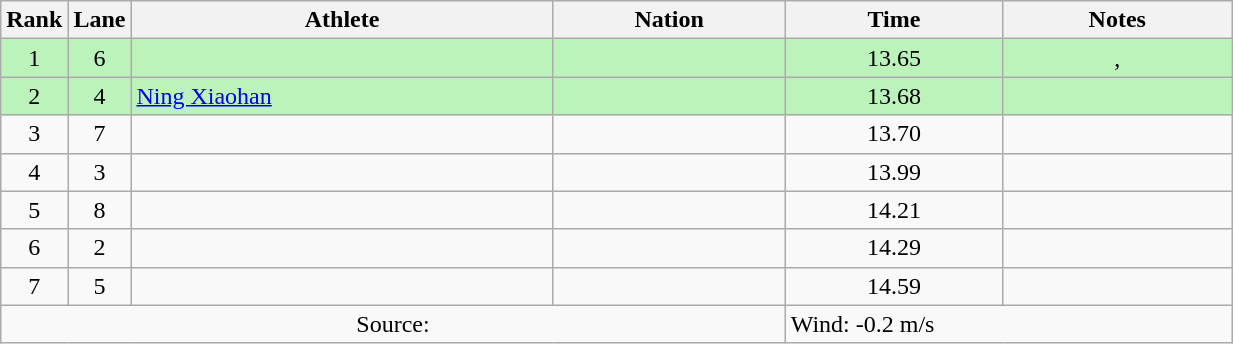<table class="wikitable sortable" style="text-align:center;width: 65%;">
<tr>
<th scope="col" style="width: 10px;">Rank</th>
<th scope="col" style="width: 10px;">Lane</th>
<th scope="col">Athlete</th>
<th scope="col">Nation</th>
<th scope="col">Time</th>
<th scope="col">Notes</th>
</tr>
<tr bgcolor=bbf3bb>
<td>1</td>
<td>6</td>
<td align=left></td>
<td align=left></td>
<td>13.65</td>
<td>, </td>
</tr>
<tr bgcolor=bbf3bb>
<td>2</td>
<td>4</td>
<td align=left><a href='#'>Ning Xiaohan</a></td>
<td align=left></td>
<td>13.68</td>
<td></td>
</tr>
<tr>
<td>3</td>
<td>7</td>
<td align=left></td>
<td align=left></td>
<td>13.70</td>
<td></td>
</tr>
<tr>
<td>4</td>
<td>3</td>
<td align=left></td>
<td align=left></td>
<td>13.99</td>
<td></td>
</tr>
<tr>
<td>5</td>
<td>8</td>
<td align=left></td>
<td align=left></td>
<td>14.21</td>
<td></td>
</tr>
<tr>
<td>6</td>
<td>2</td>
<td align=left></td>
<td align=left></td>
<td>14.29</td>
<td></td>
</tr>
<tr>
<td>7</td>
<td>5</td>
<td align=left></td>
<td align=left></td>
<td>14.59</td>
<td></td>
</tr>
<tr class="sortbottom">
<td colspan="4">Source:</td>
<td colspan="2" style="text-align:left;">Wind: -0.2 m/s</td>
</tr>
</table>
